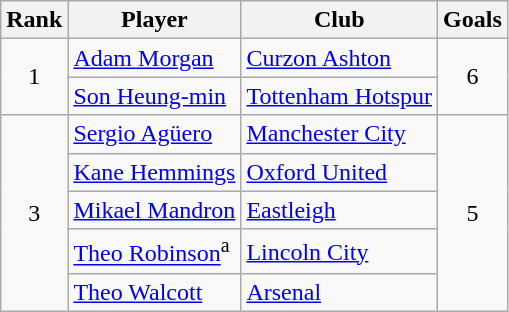<table class="wikitable sortable" style="text-align:center">
<tr>
<th>Rank</th>
<th>Player</th>
<th>Club</th>
<th>Goals</th>
</tr>
<tr>
<td rowspan="2">1</td>
<td align="left"> <a href='#'>Adam Morgan</a></td>
<td align="left"><a href='#'>Curzon Ashton</a></td>
<td rowspan="2">6</td>
</tr>
<tr>
<td align="left"> <a href='#'>Son Heung-min</a></td>
<td align="left"><a href='#'>Tottenham Hotspur</a></td>
</tr>
<tr>
<td rowspan="5">3</td>
<td align="left"> <a href='#'>Sergio Agüero</a></td>
<td align="left"><a href='#'>Manchester City</a></td>
<td rowspan="5">5</td>
</tr>
<tr>
<td align="left"> <a href='#'>Kane Hemmings</a></td>
<td align="left"><a href='#'>Oxford United</a></td>
</tr>
<tr>
<td align="left"> <a href='#'>Mikael Mandron</a></td>
<td align="left"><a href='#'>Eastleigh</a></td>
</tr>
<tr>
<td align="left"> <a href='#'>Theo Robinson</a><sup>a</sup></td>
<td align="left"><a href='#'>Lincoln City</a></td>
</tr>
<tr>
<td align="left"> <a href='#'>Theo Walcott</a></td>
<td align="left"><a href='#'>Arsenal</a></td>
</tr>
</table>
